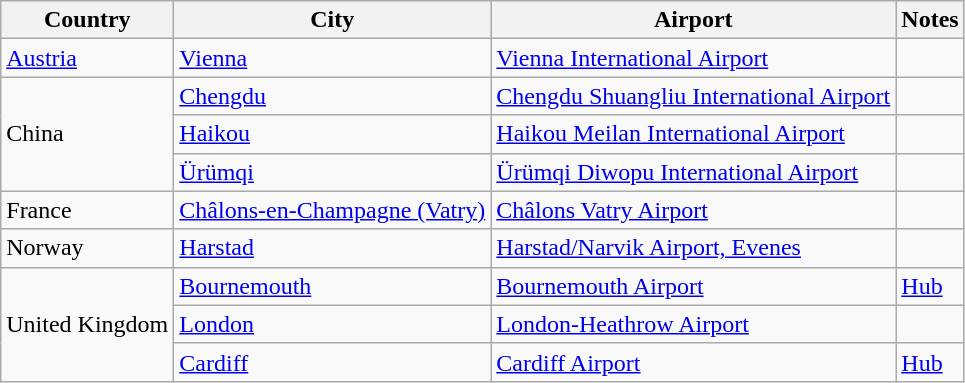<table class="wikitable">
<tr>
<th>Country</th>
<th>City</th>
<th>Airport</th>
<th>Notes</th>
</tr>
<tr>
<td><a href='#'>Austria</a></td>
<td><a href='#'>Vienna</a></td>
<td><a href='#'>Vienna International Airport</a></td>
<td></td>
</tr>
<tr>
<td rowspan="3">China</td>
<td><a href='#'>Chengdu</a></td>
<td><a href='#'>Chengdu Shuangliu International Airport</a></td>
<td></td>
</tr>
<tr>
<td><a href='#'>Haikou</a></td>
<td><a href='#'>Haikou Meilan International Airport</a></td>
<td></td>
</tr>
<tr>
<td><a href='#'>Ürümqi</a></td>
<td><a href='#'>Ürümqi Diwopu International Airport</a></td>
<td></td>
</tr>
<tr>
<td>France</td>
<td><a href='#'>Châlons-en-Champagne (Vatry)</a></td>
<td><a href='#'>Châlons Vatry Airport</a></td>
<td></td>
</tr>
<tr>
<td>Norway</td>
<td><a href='#'>Harstad</a></td>
<td><a href='#'>Harstad/Narvik Airport, Evenes</a></td>
<td></td>
</tr>
<tr>
<td rowspan="3">United Kingdom</td>
<td><a href='#'>Bournemouth</a></td>
<td><a href='#'>Bournemouth Airport</a></td>
<td><a href='#'>Hub</a></td>
</tr>
<tr>
<td><a href='#'>London</a></td>
<td><a href='#'>London-Heathrow Airport</a></td>
<td></td>
</tr>
<tr>
<td><a href='#'>Cardiff</a></td>
<td><a href='#'>Cardiff Airport</a></td>
<td><a href='#'>Hub</a></td>
</tr>
</table>
